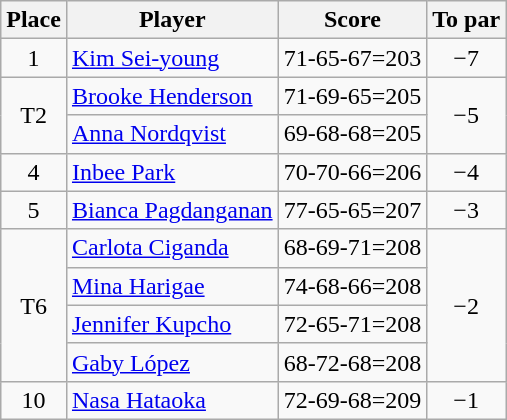<table class="wikitable">
<tr>
<th>Place</th>
<th>Player</th>
<th>Score</th>
<th>To par</th>
</tr>
<tr>
<td align=center>1</td>
<td> <a href='#'>Kim Sei-young</a></td>
<td>71-65-67=203</td>
<td align=center>−7</td>
</tr>
<tr>
<td align=center rowspan=2>T2</td>
<td> <a href='#'>Brooke Henderson</a></td>
<td>71-69-65=205</td>
<td align=center rowspan=2>−5</td>
</tr>
<tr>
<td> <a href='#'>Anna Nordqvist</a></td>
<td>69-68-68=205</td>
</tr>
<tr>
<td align=center>4</td>
<td> <a href='#'>Inbee Park</a></td>
<td>70-70-66=206</td>
<td align=center>−4</td>
</tr>
<tr>
<td align=center>5</td>
<td> <a href='#'>Bianca Pagdanganan</a></td>
<td>77-65-65=207</td>
<td align=center>−3</td>
</tr>
<tr>
<td align=center rowspan=4>T6</td>
<td> <a href='#'>Carlota Ciganda</a></td>
<td>68-69-71=208</td>
<td align=center rowspan=4>−2</td>
</tr>
<tr>
<td> <a href='#'>Mina Harigae</a></td>
<td>74-68-66=208</td>
</tr>
<tr>
<td> <a href='#'>Jennifer Kupcho</a></td>
<td>72-65-71=208</td>
</tr>
<tr>
<td> <a href='#'>Gaby López</a></td>
<td>68-72-68=208</td>
</tr>
<tr>
<td align=center>10</td>
<td> <a href='#'>Nasa Hataoka</a></td>
<td>72-69-68=209</td>
<td align=center>−1</td>
</tr>
</table>
